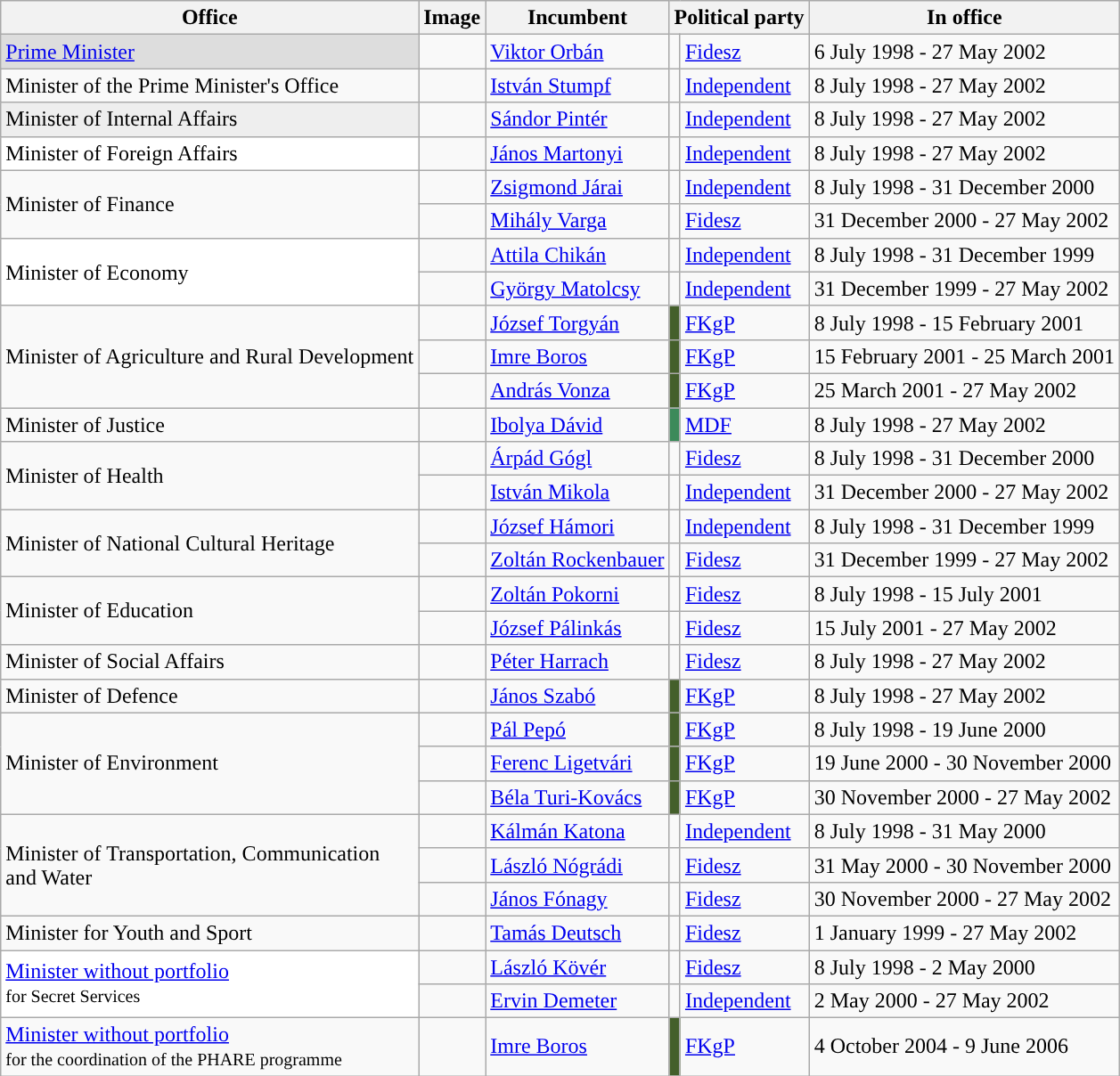<table class="wikitable">
<tr>
<th>Office</th>
<th>Image</th>
<th>Incumbent</th>
<th colspan="2">Political party</th>
<th>In office</th>
</tr>
<tr>
<td style="background:#ddd;"><a href='#'>Prime Minister</a></td>
<td></td>
<td><a href='#'>Viktor Orbán</a></td>
<td style="background-color: "></td>
<td><a href='#'>Fidesz</a></td>
<td>6 July 1998 - 27 May 2002</td>
</tr>
<tr>
<td>Minister of the Prime Minister's Office</td>
<td></td>
<td><a href='#'>István Stumpf</a></td>
<td style="background-color: "></td>
<td><a href='#'>Independent</a></td>
<td>8 July 1998 - 27 May 2002</td>
</tr>
<tr>
<td style="background:#eee;">Minister of Internal Affairs</td>
<td></td>
<td><a href='#'>Sándor Pintér</a></td>
<td style="background-color: "></td>
<td><a href='#'>Independent</a></td>
<td>8 July 1998 - 27 May 2002</td>
</tr>
<tr>
<td style="background:#fff;">Minister of Foreign Affairs</td>
<td></td>
<td><a href='#'>János Martonyi</a></td>
<td style="background-color: "></td>
<td><a href='#'>Independent</a></td>
<td>8 July 1998 - 27 May 2002</td>
</tr>
<tr>
<td rowspan="2">Minister of Finance</td>
<td></td>
<td><a href='#'>Zsigmond Járai</a></td>
<td style="background-color: "></td>
<td><a href='#'>Independent</a></td>
<td>8 July 1998 - 31 December 2000</td>
</tr>
<tr>
<td></td>
<td><a href='#'>Mihály Varga</a></td>
<td style="background-color: "></td>
<td><a href='#'>Fidesz</a></td>
<td>31 December 2000 - 27 May 2002</td>
</tr>
<tr>
<td rowspan="2" style="background:#fff;">Minister of Economy</td>
<td></td>
<td><a href='#'>Attila Chikán</a></td>
<td style="background-color: "></td>
<td><a href='#'>Independent</a></td>
<td>8 July 1998 - 31 December 1999</td>
</tr>
<tr>
<td></td>
<td><a href='#'>György Matolcsy</a></td>
<td style="background-color: "></td>
<td><a href='#'>Independent</a></td>
<td>31 December 1999 - 27 May 2002</td>
</tr>
<tr>
<td rowspan="3">Minister of Agriculture and Rural Development</td>
<td></td>
<td><a href='#'>József Torgyán</a></td>
<td bgcolor=#445F2B></td>
<td><a href='#'>FKgP</a></td>
<td>8 July 1998 - 15 February 2001</td>
</tr>
<tr>
<td></td>
<td><a href='#'>Imre Boros</a></td>
<td bgcolor=#445F2B></td>
<td><a href='#'>FKgP</a></td>
<td>15 February 2001 - 25 March 2001</td>
</tr>
<tr>
<td></td>
<td><a href='#'>András Vonza</a></td>
<td bgcolor=#445F2B></td>
<td><a href='#'>FKgP</a></td>
<td>25 March 2001 - 27 May 2002</td>
</tr>
<tr>
<td>Minister of Justice</td>
<td></td>
<td><a href='#'>Ibolya Dávid</a></td>
<td bgcolor=#3C8A5A></td>
<td><a href='#'>MDF</a></td>
<td>8 July 1998 - 27 May 2002</td>
</tr>
<tr>
<td rowspan="2">Minister of Health</td>
<td></td>
<td><a href='#'>Árpád Gógl</a></td>
<td style="background-color: "></td>
<td><a href='#'>Fidesz</a></td>
<td>8 July 1998 - 31 December 2000</td>
</tr>
<tr>
<td></td>
<td><a href='#'>István Mikola</a></td>
<td style="background-color: "></td>
<td><a href='#'>Independent</a></td>
<td>31 December 2000 - 27 May 2002</td>
</tr>
<tr>
<td rowspan="2">Minister of National Cultural Heritage</td>
<td></td>
<td><a href='#'>József Hámori</a></td>
<td style="background-color: "></td>
<td><a href='#'>Independent</a></td>
<td>8 July 1998 - 31 December 1999</td>
</tr>
<tr>
<td></td>
<td><a href='#'>Zoltán Rockenbauer</a></td>
<td style="background-color: "></td>
<td><a href='#'>Fidesz</a></td>
<td>31 December 1999 - 27 May 2002</td>
</tr>
<tr>
<td rowspan="2">Minister of Education</td>
<td></td>
<td><a href='#'>Zoltán Pokorni</a></td>
<td style="background-color: "></td>
<td><a href='#'>Fidesz</a></td>
<td>8 July 1998 - 15 July 2001</td>
</tr>
<tr>
<td></td>
<td><a href='#'>József Pálinkás</a></td>
<td style="background-color: "></td>
<td><a href='#'>Fidesz</a></td>
<td>15 July 2001 - 27 May 2002</td>
</tr>
<tr>
<td>Minister of Social Affairs</td>
<td></td>
<td><a href='#'>Péter Harrach</a></td>
<td style="background-color: "></td>
<td><a href='#'>Fidesz</a></td>
<td>8 July 1998 - 27 May 2002</td>
</tr>
<tr>
<td>Minister of Defence</td>
<td></td>
<td><a href='#'>János Szabó</a></td>
<td bgcolor=#445F2B></td>
<td><a href='#'>FKgP</a></td>
<td>8 July 1998 - 27 May 2002</td>
</tr>
<tr>
<td rowspan="3">Minister of Environment</td>
<td></td>
<td><a href='#'>Pál Pepó</a></td>
<td bgcolor=#445F2B></td>
<td><a href='#'>FKgP</a></td>
<td>8 July 1998 - 19 June 2000</td>
</tr>
<tr>
<td></td>
<td><a href='#'>Ferenc Ligetvári</a></td>
<td bgcolor=#445F2B></td>
<td><a href='#'>FKgP</a></td>
<td>19 June 2000 - 30 November 2000</td>
</tr>
<tr>
<td></td>
<td><a href='#'>Béla Turi-Kovács</a></td>
<td bgcolor=#445F2B></td>
<td><a href='#'>FKgP</a></td>
<td>30 November 2000 - 27 May 2002</td>
</tr>
<tr>
<td rowspan="3">Minister of Transportation, Communication<br>and Water</td>
<td></td>
<td><a href='#'>Kálmán Katona</a></td>
<td style="background-color: "></td>
<td><a href='#'>Independent</a></td>
<td>8 July 1998 - 31 May 2000</td>
</tr>
<tr>
<td></td>
<td><a href='#'>László Nógrádi</a></td>
<td style="background-color: "></td>
<td><a href='#'>Fidesz</a></td>
<td>31 May 2000 - 30 November 2000</td>
</tr>
<tr>
<td></td>
<td><a href='#'>János Fónagy</a></td>
<td style="background-color: "></td>
<td><a href='#'>Fidesz</a></td>
<td>30 November 2000 - 27 May 2002</td>
</tr>
<tr>
<td>Minister for Youth and Sport</td>
<td></td>
<td><a href='#'>Tamás Deutsch</a></td>
<td style="background-color: "></td>
<td><a href='#'>Fidesz</a></td>
<td>1 January 1999 - 27 May 2002</td>
</tr>
<tr>
<td rowspan="2" style="background:#fff;"><a href='#'>Minister without portfolio</a><br><small>for Secret Services</small></td>
<td></td>
<td><a href='#'>László Kövér</a></td>
<td style="background-color: "></td>
<td><a href='#'>Fidesz</a></td>
<td>8 July 1998 - 2 May 2000</td>
</tr>
<tr>
<td></td>
<td><a href='#'>Ervin Demeter</a></td>
<td style="background-color: "></td>
<td><a href='#'>Independent</a></td>
<td>2 May 2000 - 27 May 2002</td>
</tr>
<tr>
<td><a href='#'>Minister without portfolio</a><br><small>for the coordination of the PHARE programme</small></td>
<td></td>
<td><a href='#'>Imre Boros</a></td>
<td bgcolor=#445F2B></td>
<td><a href='#'>FKgP</a></td>
<td>4 October 2004 - 9 June 2006</td>
</tr>
</table>
